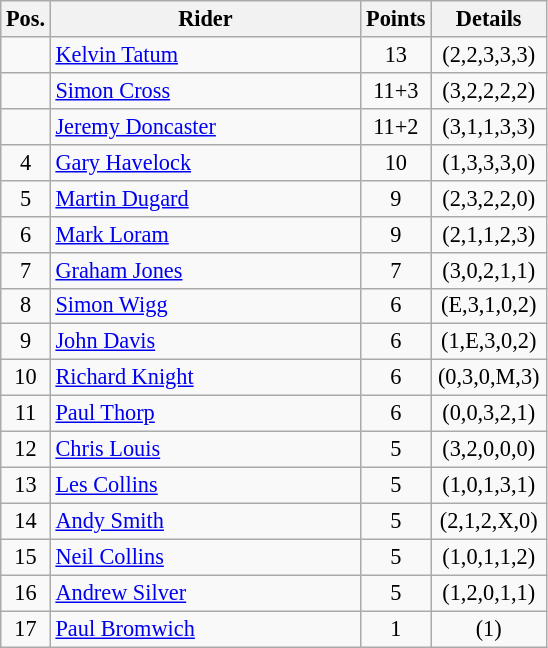<table class=wikitable style="font-size:93%;">
<tr>
<th width=25px>Pos.</th>
<th width=200px>Rider</th>
<th width=40px>Points</th>
<th width=70px>Details</th>
</tr>
<tr align=center>
<td></td>
<td align=left><a href='#'>Kelvin Tatum</a></td>
<td>13</td>
<td>(2,2,3,3,3)</td>
</tr>
<tr align=center>
<td></td>
<td align=left><a href='#'>Simon Cross</a></td>
<td>11+3</td>
<td>(3,2,2,2,2)</td>
</tr>
<tr align=center>
<td></td>
<td align=left><a href='#'>Jeremy Doncaster</a></td>
<td>11+2</td>
<td>(3,1,1,3,3)</td>
</tr>
<tr align=center>
<td>4</td>
<td align=left><a href='#'>Gary Havelock</a></td>
<td>10</td>
<td>(1,3,3,3,0)</td>
</tr>
<tr align=center>
<td>5</td>
<td align=left><a href='#'>Martin Dugard</a></td>
<td>9</td>
<td>(2,3,2,2,0)</td>
</tr>
<tr align=center>
<td>6</td>
<td align=left><a href='#'>Mark Loram</a></td>
<td>9</td>
<td>(2,1,1,2,3)</td>
</tr>
<tr align=center>
<td>7</td>
<td align=left><a href='#'>Graham Jones</a></td>
<td>7</td>
<td>(3,0,2,1,1)</td>
</tr>
<tr align=center>
<td>8</td>
<td align=left><a href='#'>Simon Wigg</a></td>
<td>6</td>
<td>(E,3,1,0,2)</td>
</tr>
<tr align=center>
<td>9</td>
<td align=left><a href='#'>John Davis</a></td>
<td>6</td>
<td>(1,E,3,0,2)</td>
</tr>
<tr align=center>
<td>10</td>
<td align=left><a href='#'>Richard Knight</a></td>
<td>6</td>
<td>(0,3,0,M,3)</td>
</tr>
<tr align=center>
<td>11</td>
<td align=left><a href='#'>Paul Thorp</a></td>
<td>6</td>
<td>(0,0,3,2,1)</td>
</tr>
<tr align=center>
<td>12</td>
<td align=left><a href='#'>Chris Louis</a></td>
<td>5</td>
<td>(3,2,0,0,0)</td>
</tr>
<tr align=center>
<td>13</td>
<td align=left><a href='#'>Les Collins</a></td>
<td>5</td>
<td>(1,0,1,3,1)</td>
</tr>
<tr align=center>
<td>14</td>
<td align=left><a href='#'>Andy Smith</a></td>
<td>5</td>
<td>(2,1,2,X,0)</td>
</tr>
<tr align=center>
<td>15</td>
<td align=left><a href='#'>Neil Collins</a></td>
<td>5</td>
<td>(1,0,1,1,2)</td>
</tr>
<tr align=center>
<td>16</td>
<td align=left><a href='#'>Andrew Silver</a></td>
<td>5</td>
<td>(1,2,0,1,1)</td>
</tr>
<tr align=center>
<td>17</td>
<td align=left><a href='#'>Paul Bromwich</a></td>
<td>1</td>
<td>(1)</td>
</tr>
</table>
